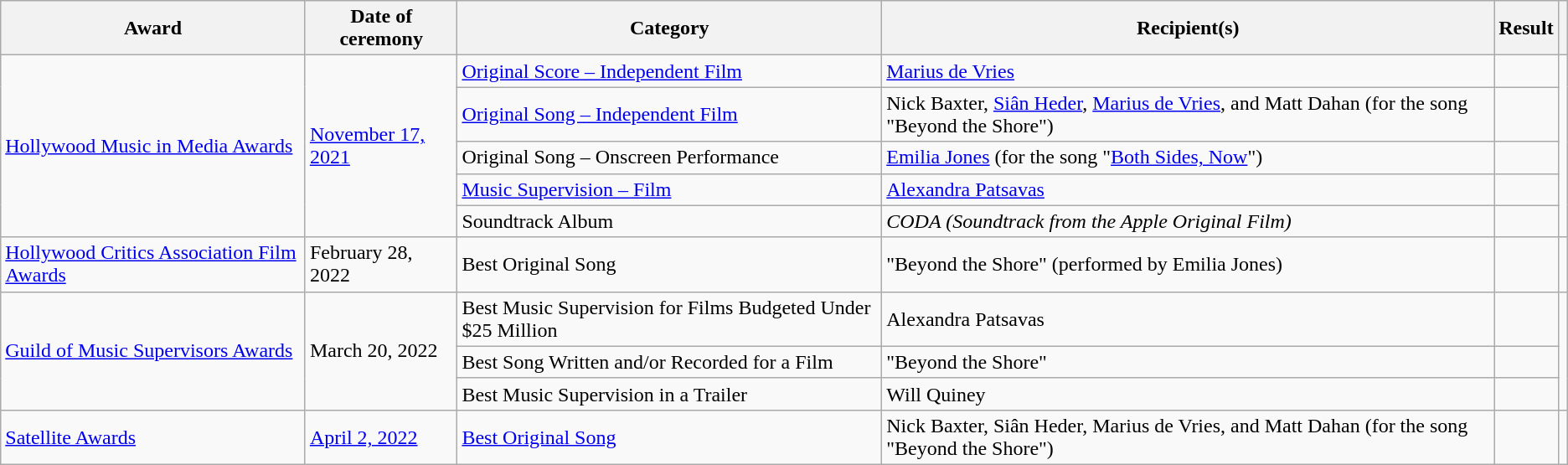<table class="wikitable plainrowheaders sortable">
<tr>
<th scope="col">Award</th>
<th scope="col">Date of ceremony</th>
<th scope="col">Category</th>
<th scope="col">Recipient(s)</th>
<th scope="col">Result</th>
<th scope="col" class="unsortable"></th>
</tr>
<tr>
<td rowspan="5"><a href='#'>Hollywood Music in Media Awards</a></td>
<td rowspan="5"><a href='#'>November 17, 2021</a></td>
<td><a href='#'>Original Score – Independent Film</a></td>
<td><a href='#'>Marius de Vries</a></td>
<td></td>
<td rowspan="5" style="text-align:center;"><br></td>
</tr>
<tr>
<td><a href='#'>Original Song – Independent Film</a></td>
<td>Nick Baxter, <a href='#'>Siân Heder</a>, <a href='#'>Marius de Vries</a>, and Matt Dahan (for the song "Beyond the Shore")</td>
<td></td>
</tr>
<tr>
<td>Original Song – Onscreen Performance</td>
<td><a href='#'>Emilia Jones</a> (for the song "<a href='#'>Both Sides, Now</a>")</td>
<td></td>
</tr>
<tr>
<td><a href='#'>Music Supervision – Film</a></td>
<td><a href='#'>Alexandra Patsavas</a></td>
<td></td>
</tr>
<tr>
<td>Soundtrack Album</td>
<td><em>CODA (Soundtrack from the Apple Original Film)</em></td>
<td></td>
</tr>
<tr>
<td><a href='#'>Hollywood Critics Association Film Awards</a></td>
<td>February 28, 2022</td>
<td>Best Original Song</td>
<td>"Beyond the Shore" (performed by Emilia Jones)</td>
<td></td>
<td style="text-align:center;"></td>
</tr>
<tr>
<td rowspan="3"><a href='#'>Guild of Music Supervisors Awards</a></td>
<td rowspan="3">March 20, 2022</td>
<td>Best Music Supervision for Films Budgeted Under $25 Million</td>
<td>Alexandra Patsavas</td>
<td></td>
<td rowspan="3"  style="text-align:center;"><br></td>
</tr>
<tr>
<td>Best Song Written and/or Recorded for a Film</td>
<td>"Beyond the Shore"</td>
<td></td>
</tr>
<tr>
<td>Best Music Supervision in a Trailer</td>
<td>Will Quiney</td>
<td></td>
</tr>
<tr>
<td><a href='#'>Satellite Awards</a></td>
<td><a href='#'>April 2, 2022</a></td>
<td><a href='#'>Best Original Song</a></td>
<td>Nick Baxter, Siân Heder, Marius de Vries, and Matt Dahan (for the song "Beyond the Shore")</td>
<td></td>
<td style="text-align:center;"></td>
</tr>
</table>
